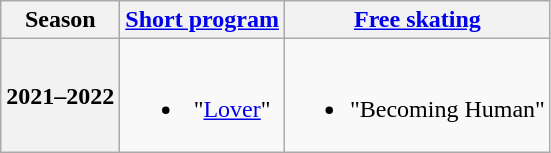<table class=wikitable style=text-align:center>
<tr>
<th>Season</th>
<th><a href='#'>Short program</a></th>
<th><a href='#'>Free skating</a></th>
</tr>
<tr>
<th>2021–2022 <br> </th>
<td><br><ul><li>"<a href='#'>Lover</a>" <br></li></ul></td>
<td><br><ul><li>"Becoming Human" <br></li></ul></td>
</tr>
</table>
